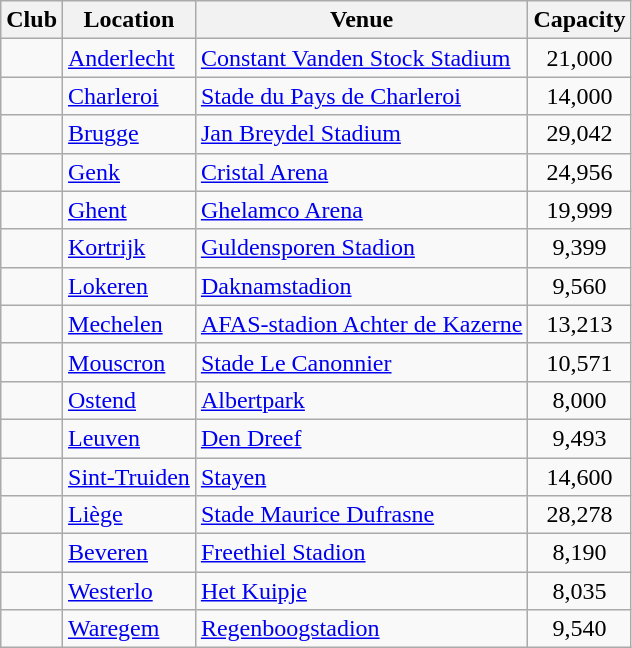<table class="wikitable sortable">
<tr>
<th>Club</th>
<th>Location</th>
<th>Venue</th>
<th>Capacity </th>
</tr>
<tr>
<td></td>
<td><a href='#'>Anderlecht</a></td>
<td><a href='#'>Constant Vanden Stock Stadium</a></td>
<td style="text-align:center;">21,000</td>
</tr>
<tr>
<td></td>
<td><a href='#'>Charleroi</a></td>
<td><a href='#'>Stade du Pays de Charleroi</a></td>
<td style="text-align:center;">14,000</td>
</tr>
<tr>
<td></td>
<td><a href='#'>Brugge</a></td>
<td><a href='#'>Jan Breydel Stadium</a></td>
<td style="text-align:center;">29,042</td>
</tr>
<tr>
<td></td>
<td><a href='#'>Genk</a></td>
<td><a href='#'>Cristal Arena</a></td>
<td style="text-align:center;">24,956</td>
</tr>
<tr>
<td></td>
<td><a href='#'>Ghent</a></td>
<td><a href='#'>Ghelamco Arena</a></td>
<td style="text-align:center;">19,999</td>
</tr>
<tr>
<td></td>
<td><a href='#'>Kortrijk</a></td>
<td><a href='#'>Guldensporen Stadion</a></td>
<td style="text-align:center;">9,399</td>
</tr>
<tr>
<td></td>
<td><a href='#'>Lokeren</a></td>
<td><a href='#'>Daknamstadion</a></td>
<td style="text-align:center;">9,560</td>
</tr>
<tr>
<td></td>
<td><a href='#'>Mechelen</a></td>
<td><a href='#'>AFAS-stadion Achter de Kazerne</a></td>
<td style="text-align:center;">13,213</td>
</tr>
<tr>
<td></td>
<td><a href='#'>Mouscron</a></td>
<td><a href='#'>Stade Le Canonnier</a></td>
<td style="text-align:center;">10,571</td>
</tr>
<tr>
<td></td>
<td><a href='#'>Ostend</a></td>
<td><a href='#'>Albertpark</a></td>
<td style="text-align:center;">8,000</td>
</tr>
<tr>
<td></td>
<td><a href='#'>Leuven</a></td>
<td><a href='#'>Den Dreef</a></td>
<td style="text-align:center;">9,493</td>
</tr>
<tr>
<td></td>
<td><a href='#'>Sint-Truiden</a></td>
<td><a href='#'>Stayen</a></td>
<td style="text-align:center;">14,600</td>
</tr>
<tr>
<td></td>
<td><a href='#'>Liège</a></td>
<td><a href='#'>Stade Maurice Dufrasne</a></td>
<td style="text-align:center;">28,278</td>
</tr>
<tr>
<td></td>
<td><a href='#'>Beveren</a></td>
<td><a href='#'>Freethiel Stadion</a></td>
<td style="text-align:center;">8,190</td>
</tr>
<tr>
<td></td>
<td><a href='#'>Westerlo</a></td>
<td><a href='#'>Het Kuipje</a></td>
<td style="text-align:center">8,035</td>
</tr>
<tr>
<td></td>
<td><a href='#'>Waregem</a></td>
<td><a href='#'>Regenboogstadion</a></td>
<td style="text-align:center;">9,540</td>
</tr>
</table>
